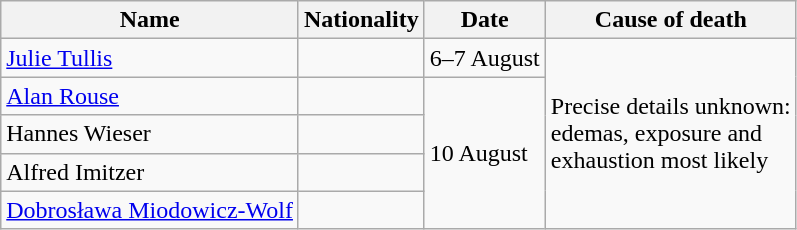<table class="wikitable">
<tr>
<th>Name</th>
<th>Nationality</th>
<th>Date</th>
<th>Cause of death</th>
</tr>
<tr>
<td><a href='#'>Julie Tullis</a></td>
<td></td>
<td>6–7 August</td>
<td rowspan=5>Precise details unknown:<br> edemas, exposure and <br>exhaustion most likely</td>
</tr>
<tr>
<td><a href='#'>Alan Rouse</a></td>
<td></td>
<td rowspan=4>10 August</td>
</tr>
<tr>
<td>Hannes Wieser</td>
<td></td>
</tr>
<tr>
<td>Alfred Imitzer</td>
<td></td>
</tr>
<tr>
<td><a href='#'>Dobrosława Miodowicz-Wolf</a></td>
<td></td>
</tr>
</table>
